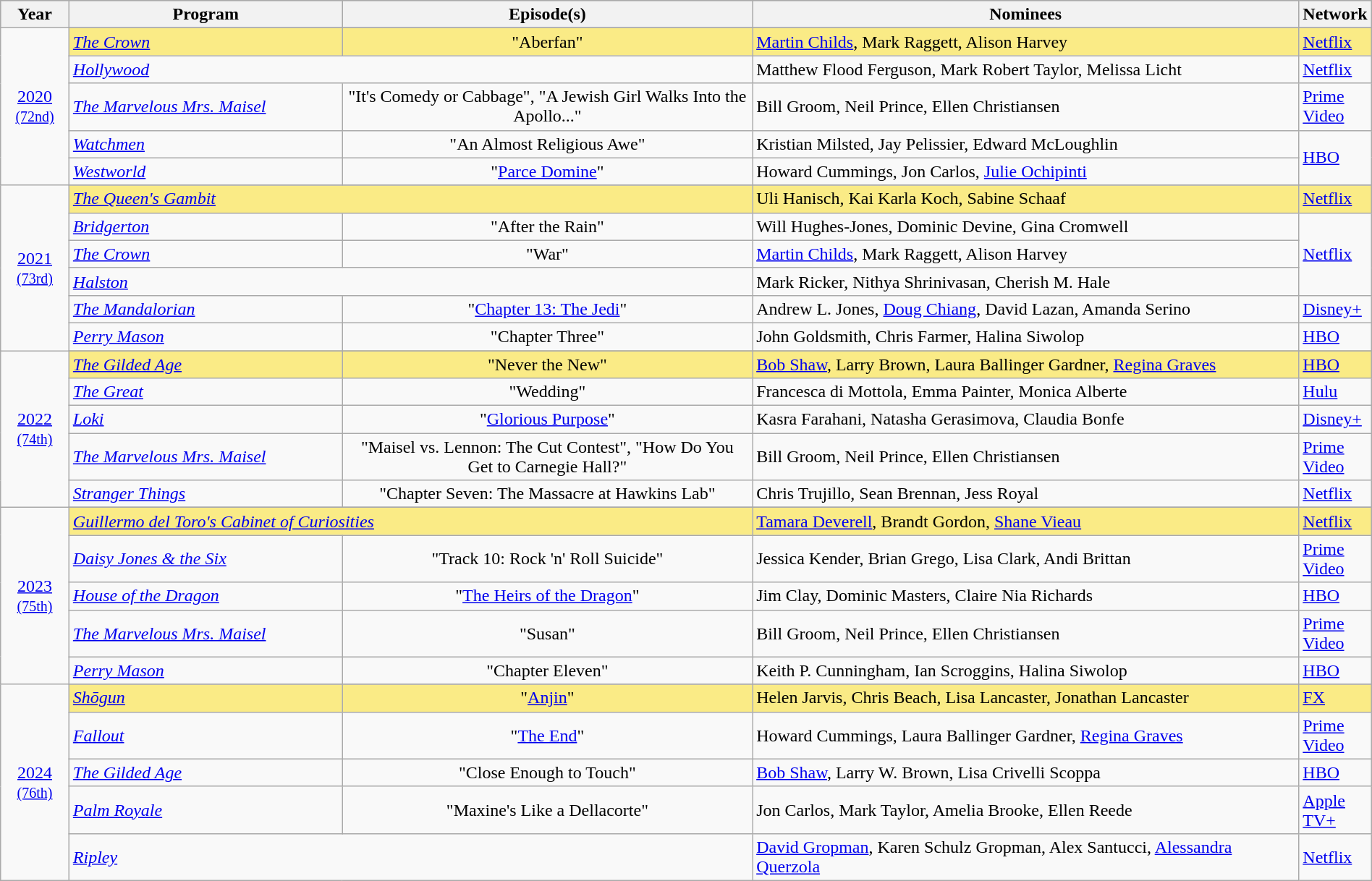<table class="wikitable" style="width:100%">
<tr bgcolor="#bebebe">
<th width="5%">Year</th>
<th width="20%">Program</th>
<th width="30%">Episode(s)</th>
<th width="40%">Nominees</th>
<th width="5%">Network</th>
</tr>
<tr>
<td rowspan=6 style="text-align:center"><a href='#'>2020</a><br><small><a href='#'>(72nd)</a></small><br></td>
</tr>
<tr style="background:#FAEB86">
<td><em><a href='#'>The Crown</a></em></td>
<td align=center>"Aberfan"</td>
<td><a href='#'>Martin Childs</a>, Mark Raggett, Alison Harvey</td>
<td><a href='#'>Netflix</a></td>
</tr>
<tr>
<td colspan=2><em><a href='#'>Hollywood</a></em></td>
<td>Matthew Flood Ferguson, Mark Robert Taylor, Melissa Licht</td>
<td><a href='#'>Netflix</a></td>
</tr>
<tr>
<td><em><a href='#'>The Marvelous Mrs. Maisel</a></em></td>
<td align=center>"It's Comedy or Cabbage", "A Jewish Girl Walks Into the Apollo..."</td>
<td>Bill Groom, Neil Prince, Ellen Christiansen</td>
<td><a href='#'>Prime Video</a></td>
</tr>
<tr>
<td><em><a href='#'>Watchmen</a></em></td>
<td align=center>"An Almost Religious Awe"</td>
<td>Kristian Milsted, Jay Pelissier, Edward McLoughlin</td>
<td rowspan=2><a href='#'>HBO</a></td>
</tr>
<tr>
<td><em><a href='#'>Westworld</a></em></td>
<td align=center>"<a href='#'>Parce Domine</a>"</td>
<td>Howard Cummings, Jon Carlos, <a href='#'>Julie Ochipinti</a></td>
</tr>
<tr>
<td rowspan=7 style="text-align:center"><a href='#'>2021</a><br><small><a href='#'>(73rd)</a></small><br></td>
</tr>
<tr style="background:#FAEB86">
<td colspan=2><em><a href='#'>The Queen's Gambit</a></em></td>
<td>Uli Hanisch, Kai Karla Koch, Sabine Schaaf</td>
<td><a href='#'>Netflix</a></td>
</tr>
<tr>
<td><em><a href='#'>Bridgerton</a></em></td>
<td align=center>"After the Rain"</td>
<td>Will Hughes-Jones, Dominic Devine, Gina Cromwell</td>
<td rowspan=3><a href='#'>Netflix</a></td>
</tr>
<tr>
<td><em><a href='#'>The Crown</a></em></td>
<td align=center>"War"</td>
<td><a href='#'>Martin Childs</a>, Mark Raggett, Alison Harvey</td>
</tr>
<tr>
<td colspan=2><em><a href='#'>Halston</a></em></td>
<td>Mark Ricker, Nithya Shrinivasan, Cherish M. Hale</td>
</tr>
<tr>
<td><em><a href='#'>The Mandalorian</a></em></td>
<td align=center>"<a href='#'>Chapter 13: The Jedi</a>"</td>
<td>Andrew L. Jones, <a href='#'>Doug Chiang</a>, David Lazan, Amanda Serino</td>
<td><a href='#'>Disney+</a></td>
</tr>
<tr>
<td><em><a href='#'>Perry Mason</a></em></td>
<td align=center>"Chapter Three"</td>
<td>John Goldsmith, Chris Farmer, Halina Siwolop</td>
<td><a href='#'>HBO</a></td>
</tr>
<tr>
<td rowspan=6 style="text-align:center"><a href='#'>2022</a><br><small><a href='#'>(74th)</a></small><br></td>
</tr>
<tr style="background:#FAEB86">
<td><em><a href='#'>The Gilded Age</a></em></td>
<td align=center>"Never the New"</td>
<td><a href='#'>Bob Shaw</a>, Larry Brown, Laura Ballinger Gardner, <a href='#'>Regina Graves</a></td>
<td><a href='#'>HBO</a></td>
</tr>
<tr>
<td><em><a href='#'>The Great</a></em></td>
<td align=center>"Wedding"</td>
<td>Francesca di Mottola, Emma Painter, Monica Alberte</td>
<td><a href='#'>Hulu</a></td>
</tr>
<tr>
<td><em><a href='#'>Loki</a></em></td>
<td align=center>"<a href='#'>Glorious Purpose</a>"</td>
<td>Kasra Farahani, Natasha Gerasimova, Claudia Bonfe</td>
<td><a href='#'>Disney+</a></td>
</tr>
<tr>
<td><em><a href='#'>The Marvelous Mrs. Maisel</a></em></td>
<td align=center>"Maisel vs. Lennon: The Cut Contest", "How Do You Get to Carnegie Hall?"</td>
<td>Bill Groom, Neil Prince, Ellen Christiansen</td>
<td><a href='#'>Prime Video</a></td>
</tr>
<tr>
<td><em><a href='#'>Stranger Things</a></em></td>
<td align=center>"Chapter Seven: The Massacre at Hawkins Lab"</td>
<td>Chris Trujillo, Sean Brennan, Jess Royal</td>
<td><a href='#'>Netflix</a></td>
</tr>
<tr>
<td rowspan=6 style="text-align:center"><a href='#'>2023</a><br><small><a href='#'>(75th)</a></small><br></td>
</tr>
<tr style="background:#FAEB86">
<td colspan="2"><em><a href='#'>Guillermo del Toro's Cabinet of Curiosities</a></em></td>
<td><a href='#'>Tamara Deverell</a>, Brandt Gordon, <a href='#'>Shane Vieau</a></td>
<td><a href='#'>Netflix</a></td>
</tr>
<tr>
<td><em><a href='#'>Daisy Jones & the Six</a></em></td>
<td align=center>"Track 10: Rock 'n' Roll Suicide"</td>
<td>Jessica Kender, Brian Grego, Lisa Clark, Andi Brittan</td>
<td><a href='#'>Prime Video</a></td>
</tr>
<tr>
<td><em><a href='#'>House of the Dragon</a></em></td>
<td align=center>"<a href='#'>The Heirs of the Dragon</a>"</td>
<td>Jim Clay, Dominic Masters, Claire Nia Richards</td>
<td><a href='#'>HBO</a></td>
</tr>
<tr>
<td><em><a href='#'>The Marvelous Mrs. Maisel</a></em></td>
<td align=center>"Susan"</td>
<td>Bill Groom, Neil Prince, Ellen Christiansen</td>
<td><a href='#'>Prime Video</a></td>
</tr>
<tr>
<td><em><a href='#'>Perry Mason</a></em></td>
<td align=center>"Chapter Eleven"</td>
<td>Keith P. Cunningham, Ian Scroggins, Halina Siwolop</td>
<td><a href='#'>HBO</a></td>
</tr>
<tr>
<td rowspan=6 style="text-align:center"><a href='#'>2024</a><br><small><a href='#'>(76th)</a></small><br></td>
</tr>
<tr style="background:#FAEB86">
<td><em><a href='#'>Shōgun</a></em></td>
<td align=center>"<a href='#'>Anjin</a>"</td>
<td>Helen Jarvis, Chris Beach, Lisa Lancaster, Jonathan Lancaster</td>
<td><a href='#'>FX</a></td>
</tr>
<tr>
<td><em><a href='#'>Fallout</a></em></td>
<td align=center>"<a href='#'>The End</a>"</td>
<td>Howard Cummings, Laura Ballinger Gardner, <a href='#'>Regina Graves</a></td>
<td><a href='#'>Prime Video</a></td>
</tr>
<tr>
<td><em><a href='#'>The Gilded Age</a></em></td>
<td align=center>"Close Enough to Touch"</td>
<td><a href='#'>Bob Shaw</a>, Larry W. Brown, Lisa Crivelli Scoppa</td>
<td><a href='#'>HBO</a></td>
</tr>
<tr>
<td><em><a href='#'>Palm Royale</a></em></td>
<td align=center>"Maxine's Like a Dellacorte"</td>
<td>Jon Carlos, Mark Taylor, Amelia Brooke, Ellen Reede</td>
<td><a href='#'>Apple TV+</a></td>
</tr>
<tr>
<td colspan="2"><em><a href='#'>Ripley</a></em></td>
<td><a href='#'>David Gropman</a>, Karen Schulz Gropman, Alex Santucci, <a href='#'>Alessandra Querzola</a></td>
<td><a href='#'>Netflix</a></td>
</tr>
</table>
